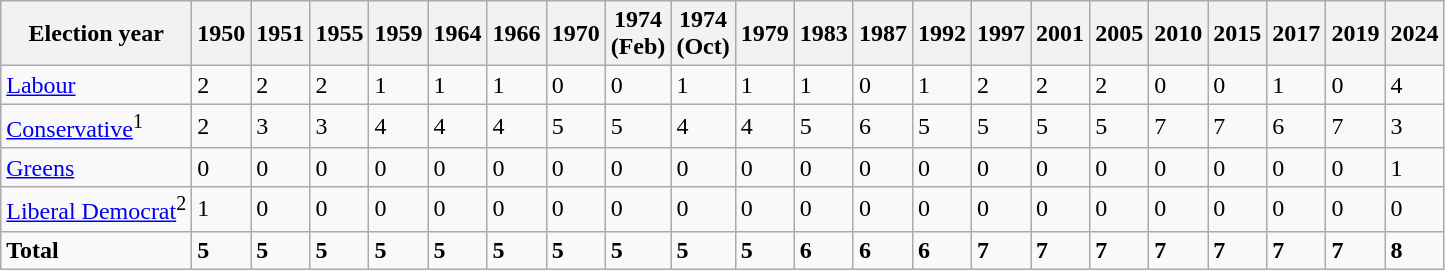<table class="wikitable">
<tr>
<th>Election year</th>
<th>1950</th>
<th>1951</th>
<th>1955</th>
<th>1959</th>
<th>1964</th>
<th>1966</th>
<th>1970</th>
<th>1974<br>(Feb)</th>
<th>1974<br>(Oct)</th>
<th>1979</th>
<th>1983</th>
<th>1987</th>
<th>1992</th>
<th>1997</th>
<th>2001</th>
<th>2005</th>
<th>2010</th>
<th>2015</th>
<th>2017</th>
<th>2019</th>
<th>2024</th>
</tr>
<tr>
<td><a href='#'>Labour</a></td>
<td>2</td>
<td>2</td>
<td>2</td>
<td>1</td>
<td>1</td>
<td>1</td>
<td>0</td>
<td>0</td>
<td>1</td>
<td>1</td>
<td>1</td>
<td>0</td>
<td>1</td>
<td>2</td>
<td>2</td>
<td>2</td>
<td>0</td>
<td>0</td>
<td>1</td>
<td>0</td>
<td>4</td>
</tr>
<tr>
<td><a href='#'>Conservative</a><sup>1</sup></td>
<td>2</td>
<td>3</td>
<td>3</td>
<td>4</td>
<td>4</td>
<td>4</td>
<td>5</td>
<td>5</td>
<td>4</td>
<td>4</td>
<td>5</td>
<td>6</td>
<td>5</td>
<td>5</td>
<td>5</td>
<td>5</td>
<td>7</td>
<td>7</td>
<td>6</td>
<td>7</td>
<td>3</td>
</tr>
<tr>
<td><a href='#'>Greens</a></td>
<td>0</td>
<td>0</td>
<td>0</td>
<td>0</td>
<td>0</td>
<td>0</td>
<td>0</td>
<td>0</td>
<td>0</td>
<td>0</td>
<td>0</td>
<td>0</td>
<td>0</td>
<td>0</td>
<td>0</td>
<td>0</td>
<td>0</td>
<td>0</td>
<td>0</td>
<td>0</td>
<td>1</td>
</tr>
<tr>
<td><a href='#'>Liberal Democrat</a><sup>2</sup></td>
<td>1</td>
<td>0</td>
<td>0</td>
<td>0</td>
<td>0</td>
<td>0</td>
<td>0</td>
<td>0</td>
<td>0</td>
<td>0</td>
<td>0</td>
<td>0</td>
<td>0</td>
<td>0</td>
<td>0</td>
<td>0</td>
<td>0</td>
<td>0</td>
<td>0</td>
<td>0</td>
<td>0</td>
</tr>
<tr>
<td><strong>Total</strong></td>
<td><strong>5</strong></td>
<td><strong>5</strong></td>
<td><strong>5</strong></td>
<td><strong>5</strong></td>
<td><strong>5</strong></td>
<td><strong>5</strong></td>
<td><strong>5</strong></td>
<td><strong>5</strong></td>
<td><strong>5</strong></td>
<td><strong>5</strong></td>
<td><strong>6</strong></td>
<td><strong>6</strong></td>
<td><strong>6</strong></td>
<td><strong>7</strong></td>
<td><strong>7</strong></td>
<td><strong>7</strong></td>
<td><strong>7</strong></td>
<td><strong>7</strong></td>
<td><strong>7</strong></td>
<td><strong>7</strong></td>
<td><strong>8</strong></td>
</tr>
</table>
